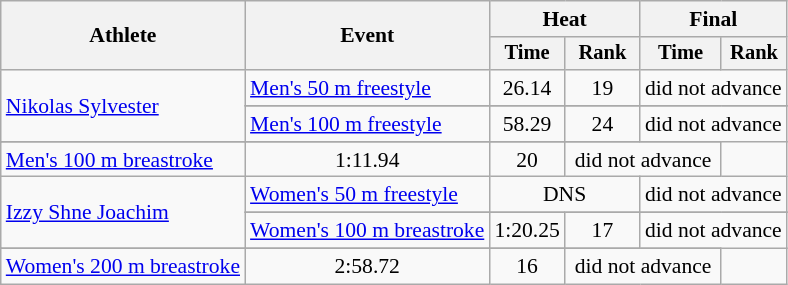<table class=wikitable style="font-size:90%">
<tr>
<th rowspan="2">Athlete</th>
<th rowspan="2">Event</th>
<th colspan="2">Heat</th>
<th colspan="2">Final</th>
</tr>
<tr style="font-size:95%">
<th>Time</th>
<th>Rank</th>
<th>Time</th>
<th>Rank</th>
</tr>
<tr align=center>
<td align=left rowspan="3"><a href='#'>Nikolas Sylvester</a></td>
<td align=left><a href='#'>Men's 50 m freestyle</a></td>
<td>26.14</td>
<td>19</td>
<td colspan="2">did not advance</td>
</tr>
<tr>
</tr>
<tr align=center>
<td align=left><a href='#'>Men's 100 m freestyle</a></td>
<td>58.29</td>
<td>24</td>
<td colspan="2">did not advance</td>
</tr>
<tr>
</tr>
<tr align=center>
<td align=left><a href='#'>Men's 100 m breastroke</a></td>
<td>1:11.94</td>
<td>20</td>
<td colspan="2">did not advance</td>
</tr>
<tr align=center>
<td align=left rowspan="3"><a href='#'>Izzy Shne Joachim</a></td>
<td align=left><a href='#'>Women's 50 m freestyle</a></td>
<td colspan="2">DNS</td>
<td colspan="2">did not advance</td>
</tr>
<tr>
</tr>
<tr align=center>
<td align=left><a href='#'>Women's 100 m breastroke</a></td>
<td>1:20.25</td>
<td>17</td>
<td colspan="2">did not advance</td>
</tr>
<tr>
</tr>
<tr align=center>
<td align=left><a href='#'>Women's 200 m breastroke</a></td>
<td>2:58.72</td>
<td>16</td>
<td colspan="2">did not advance</td>
</tr>
</table>
